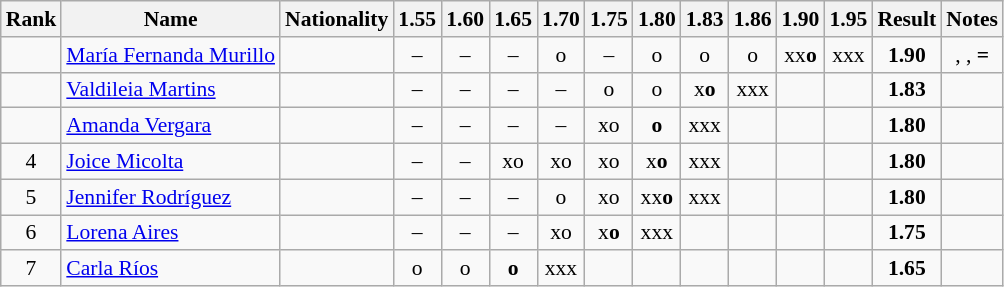<table class="wikitable sortable" style="text-align:center;font-size:90%">
<tr>
<th>Rank</th>
<th>Name</th>
<th>Nationality</th>
<th>1.55</th>
<th>1.60</th>
<th>1.65</th>
<th>1.70</th>
<th>1.75</th>
<th>1.80</th>
<th>1.83</th>
<th>1.86</th>
<th>1.90</th>
<th>1.95</th>
<th>Result</th>
<th>Notes</th>
</tr>
<tr>
<td></td>
<td align=left><a href='#'>María Fernanda Murillo</a></td>
<td align=left></td>
<td>–</td>
<td>–</td>
<td>–</td>
<td>o</td>
<td>–</td>
<td>o</td>
<td>o</td>
<td>o</td>
<td>xx<strong>o</strong></td>
<td>xxx</td>
<td><strong>1.90</strong></td>
<td><strong></strong>, <strong></strong>, <strong>=</strong></td>
</tr>
<tr>
<td></td>
<td align=left><a href='#'>Valdileia Martins</a></td>
<td align=left></td>
<td>–</td>
<td>–</td>
<td>–</td>
<td>–</td>
<td>o</td>
<td>o</td>
<td>x<strong>o</strong></td>
<td>xxx</td>
<td></td>
<td></td>
<td><strong>1.83</strong></td>
<td></td>
</tr>
<tr>
<td></td>
<td align=left><a href='#'>Amanda Vergara</a></td>
<td align=left></td>
<td>–</td>
<td>–</td>
<td>–</td>
<td>–</td>
<td>xo</td>
<td><strong>o</strong></td>
<td>xxx</td>
<td></td>
<td></td>
<td></td>
<td><strong>1.80</strong></td>
<td></td>
</tr>
<tr>
<td>4</td>
<td align=left><a href='#'>Joice Micolta</a></td>
<td align=left></td>
<td>–</td>
<td>–</td>
<td>xo</td>
<td>xo</td>
<td>xo</td>
<td>x<strong>o</strong></td>
<td>xxx</td>
<td></td>
<td></td>
<td></td>
<td><strong>1.80</strong></td>
<td></td>
</tr>
<tr>
<td>5</td>
<td align=left><a href='#'>Jennifer Rodríguez</a></td>
<td align=left></td>
<td>–</td>
<td>–</td>
<td>–</td>
<td>o</td>
<td>xo</td>
<td>xx<strong>o</strong></td>
<td>xxx</td>
<td></td>
<td></td>
<td></td>
<td><strong>1.80</strong></td>
<td></td>
</tr>
<tr>
<td>6</td>
<td align=left><a href='#'>Lorena Aires</a></td>
<td align=left></td>
<td>–</td>
<td>–</td>
<td>–</td>
<td>xo</td>
<td>x<strong>o</strong></td>
<td>xxx</td>
<td></td>
<td></td>
<td></td>
<td></td>
<td><strong>1.75</strong></td>
<td></td>
</tr>
<tr>
<td>7</td>
<td align=left><a href='#'>Carla Ríos</a></td>
<td align=left></td>
<td>o</td>
<td>o</td>
<td><strong>o</strong></td>
<td>xxx</td>
<td></td>
<td></td>
<td></td>
<td></td>
<td></td>
<td></td>
<td><strong>1.65</strong></td>
<td></td>
</tr>
</table>
